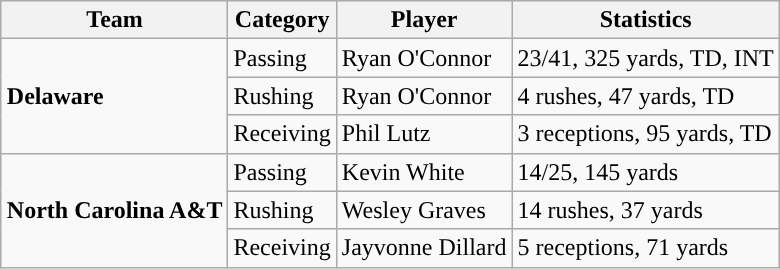<table class="wikitable" style="float: right;">
<tr>
<th>Team</th>
<th>Category</th>
<th>Player</th>
<th>Statistics</th>
</tr>
<tr>
<td rowspan=3><strong>Delaware</strong></td>
<td>Passing</td>
<td>Ryan O'Connor</td>
<td>23/41, 325 yards, TD, INT</td>
</tr>
<tr>
<td>Rushing</td>
<td>Ryan O'Connor</td>
<td>4 rushes, 47 yards, TD</td>
</tr>
<tr>
<td>Receiving</td>
<td>Phil Lutz</td>
<td>3 receptions, 95 yards, TD</td>
</tr>
<tr>
<td rowspan=3><strong>North Carolina A&T</strong></td>
<td>Passing</td>
<td>Kevin White</td>
<td>14/25, 145 yards</td>
</tr>
<tr>
<td>Rushing</td>
<td>Wesley Graves</td>
<td>14 rushes, 37 yards</td>
</tr>
<tr>
<td>Receiving</td>
<td>Jayvonne Dillard</td>
<td>5 receptions, 71 yards</td>
</tr>
</table>
